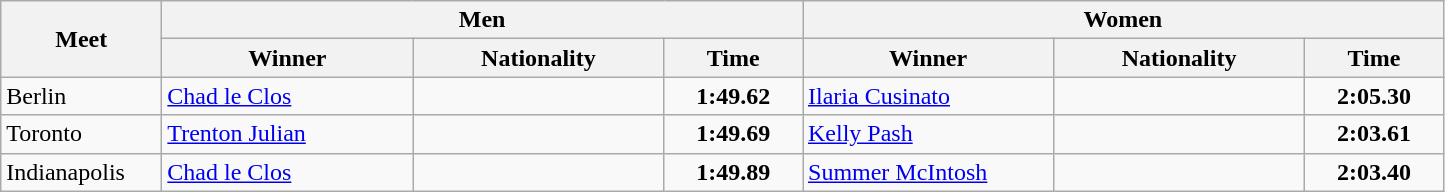<table class="wikitable">
<tr>
<th width=100 rowspan=2>Meet</th>
<th colspan=3>Men</th>
<th colspan=3>Women</th>
</tr>
<tr>
<th width=160>Winner</th>
<th width=160>Nationality</th>
<th width=85>Time</th>
<th width=160>Winner</th>
<th width=160>Nationality</th>
<th width=85>Time</th>
</tr>
<tr>
<td>Berlin</td>
<td><a href='#'>Chad le Clos</a></td>
<td></td>
<td align=center><strong>1:49.62</strong></td>
<td><a href='#'>Ilaria Cusinato</a></td>
<td></td>
<td align=center><strong>2:05.30</strong></td>
</tr>
<tr>
<td>Toronto</td>
<td><a href='#'>Trenton Julian</a></td>
<td></td>
<td align=center><strong>1:49.69</strong></td>
<td><a href='#'>Kelly Pash</a></td>
<td></td>
<td align=center><strong>2:03.61</strong></td>
</tr>
<tr>
<td>Indianapolis</td>
<td><a href='#'>Chad le Clos</a></td>
<td></td>
<td align=center><strong>1:49.89</strong></td>
<td><a href='#'>Summer McIntosh</a></td>
<td></td>
<td align=center><strong>2:03.40</strong></td>
</tr>
</table>
